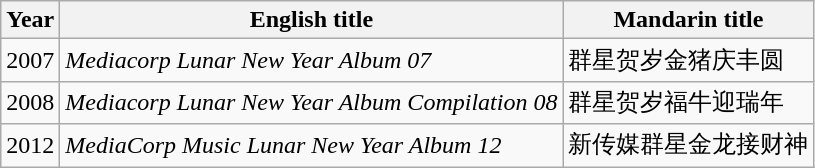<table class="wikitable sortable">
<tr>
<th>Year</th>
<th>English title</th>
<th>Mandarin title</th>
</tr>
<tr>
<td>2007</td>
<td><em>Mediacorp Lunar New Year Album 07</em></td>
<td>群星贺岁金猪庆丰圆</td>
</tr>
<tr>
<td>2008</td>
<td><em>Mediacorp Lunar New Year Album Compilation 08</em></td>
<td>群星贺岁福牛迎瑞年</td>
</tr>
<tr>
<td>2012</td>
<td><em>MediaCorp Music Lunar New Year Album 12</em></td>
<td>新传媒群星金龙接财神</td>
</tr>
</table>
